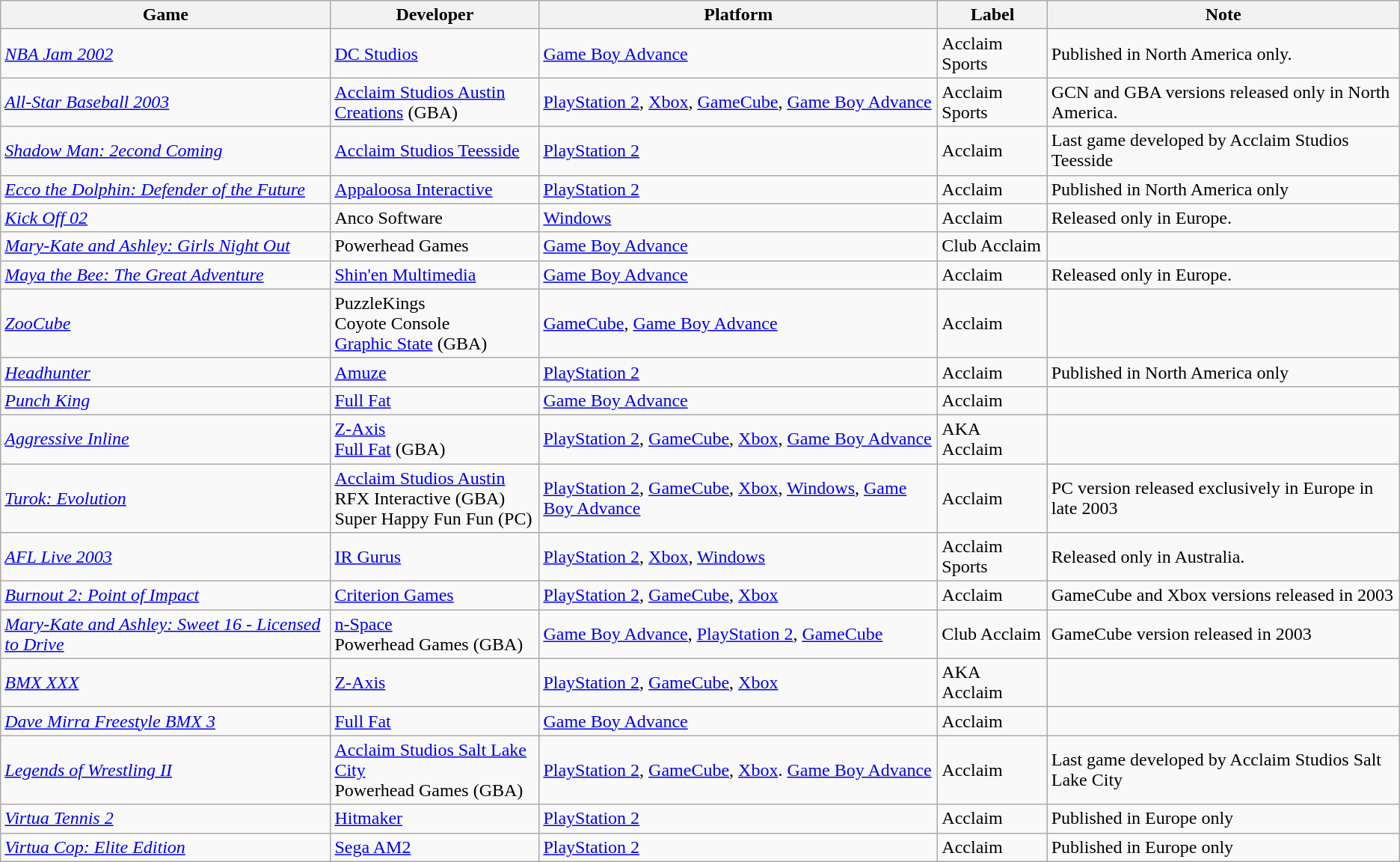<table class="wikitable sortable">
<tr>
<th>Game</th>
<th>Developer</th>
<th>Platform</th>
<th>Label</th>
<th>Note</th>
</tr>
<tr>
<td><em><a href='#'>NBA Jam 2002</a></em></td>
<td><a href='#'>DC Studios</a></td>
<td><a href='#'>Game Boy Advance</a></td>
<td>Acclaim Sports</td>
<td>Published in North America only.</td>
</tr>
<tr>
<td><em><a href='#'>All-Star Baseball 2003</a></em></td>
<td><a href='#'>Acclaim Studios Austin</a><br><a href='#'>Creations</a> (GBA)</td>
<td><a href='#'>PlayStation 2</a>, <a href='#'>Xbox</a>, <a href='#'>GameCube</a>, <a href='#'>Game Boy Advance</a></td>
<td>Acclaim Sports</td>
<td>GCN and GBA versions released only in North America.</td>
</tr>
<tr>
<td><em><a href='#'>Shadow Man: 2econd Coming</a></em></td>
<td><a href='#'>Acclaim Studios Teesside</a></td>
<td><a href='#'>PlayStation 2</a></td>
<td>Acclaim</td>
<td>Last game developed by Acclaim Studios Teesside</td>
</tr>
<tr>
<td><em><a href='#'>Ecco the Dolphin: Defender of the Future</a></em></td>
<td><a href='#'>Appaloosa Interactive</a></td>
<td><a href='#'>PlayStation 2</a></td>
<td>Acclaim</td>
<td>Published in North America only</td>
</tr>
<tr>
<td><em><a href='#'>Kick Off 02</a></em></td>
<td>Anco Software</td>
<td><a href='#'>Windows</a></td>
<td>Acclaim</td>
<td>Released only in Europe.</td>
</tr>
<tr>
<td><em><a href='#'>Mary-Kate and Ashley: Girls Night Out</a></em></td>
<td>Powerhead Games</td>
<td><a href='#'>Game Boy Advance</a></td>
<td>Club Acclaim</td>
<td></td>
</tr>
<tr>
<td><em><a href='#'>Maya the Bee: The Great Adventure</a></em></td>
<td><a href='#'>Shin'en Multimedia</a></td>
<td><a href='#'>Game Boy Advance</a></td>
<td>Acclaim</td>
<td>Released only in Europe.</td>
</tr>
<tr>
<td><em><a href='#'>ZooCube</a></em></td>
<td>PuzzleKings<br>Coyote Console<br><a href='#'>Graphic State</a> (GBA)</td>
<td><a href='#'>GameCube</a>, <a href='#'>Game Boy Advance</a></td>
<td>Acclaim</td>
<td></td>
</tr>
<tr>
<td><em><a href='#'>Headhunter</a></em></td>
<td><a href='#'>Amuze</a></td>
<td><a href='#'>PlayStation 2</a></td>
<td>Acclaim</td>
<td>Published in North America only</td>
</tr>
<tr>
<td><em><a href='#'>Punch King</a></em></td>
<td><a href='#'>Full Fat</a></td>
<td><a href='#'>Game Boy Advance</a></td>
<td>Acclaim</td>
<td></td>
</tr>
<tr>
<td><em><a href='#'>Aggressive Inline</a></em></td>
<td><a href='#'>Z-Axis</a><br><a href='#'>Full Fat</a> (GBA)</td>
<td><a href='#'>PlayStation 2</a>, <a href='#'>GameCube</a>, <a href='#'>Xbox</a>, <a href='#'>Game Boy Advance</a></td>
<td>AKA Acclaim</td>
<td></td>
</tr>
<tr>
<td><em><a href='#'>Turok: Evolution</a></em></td>
<td><a href='#'>Acclaim Studios Austin</a><br>RFX Interactive (GBA)<br>Super Happy Fun Fun (PC)</td>
<td><a href='#'>PlayStation 2</a>, <a href='#'>GameCube</a>, <a href='#'>Xbox</a>, <a href='#'>Windows</a>, <a href='#'>Game Boy Advance</a></td>
<td>Acclaim</td>
<td>PC version released exclusively in Europe in late 2003</td>
</tr>
<tr>
<td><em><a href='#'>AFL Live 2003</a></em></td>
<td><a href='#'>IR Gurus</a></td>
<td><a href='#'>PlayStation 2</a>, <a href='#'>Xbox</a>, <a href='#'>Windows</a></td>
<td>Acclaim Sports</td>
<td>Released only in Australia.</td>
</tr>
<tr>
<td><em><a href='#'>Burnout 2: Point of Impact</a></em></td>
<td><a href='#'>Criterion Games</a></td>
<td><a href='#'>PlayStation 2</a>, <a href='#'>GameCube</a>, <a href='#'>Xbox</a></td>
<td>Acclaim</td>
<td>GameCube and Xbox versions released in 2003</td>
</tr>
<tr>
<td><em><a href='#'>Mary-Kate and Ashley: Sweet 16 - Licensed to Drive</a></em></td>
<td><a href='#'>n-Space</a><br>Powerhead Games (GBA)</td>
<td><a href='#'>Game Boy Advance</a>, <a href='#'>PlayStation 2</a>, <a href='#'>GameCube</a></td>
<td>Club Acclaim</td>
<td>GameCube version released in 2003</td>
</tr>
<tr>
<td><em><a href='#'>BMX XXX</a></em></td>
<td><a href='#'>Z-Axis</a></td>
<td><a href='#'>PlayStation 2</a>, <a href='#'>GameCube</a>, <a href='#'>Xbox</a></td>
<td>AKA Acclaim</td>
<td></td>
</tr>
<tr>
<td><em><a href='#'>Dave Mirra Freestyle BMX 3</a></em></td>
<td><a href='#'>Full Fat</a></td>
<td><a href='#'>Game Boy Advance</a></td>
<td>Acclaim</td>
<td></td>
</tr>
<tr>
<td><em><a href='#'>Legends of Wrestling II</a></em></td>
<td><a href='#'>Acclaim Studios Salt Lake City</a><br>Powerhead Games (GBA)</td>
<td><a href='#'>PlayStation 2</a>, <a href='#'>GameCube</a>, <a href='#'>Xbox</a>. <a href='#'>Game Boy Advance</a></td>
<td>Acclaim</td>
<td>Last game developed by Acclaim Studios Salt Lake City</td>
</tr>
<tr>
<td><em><a href='#'>Virtua Tennis 2</a></em></td>
<td><a href='#'>Hitmaker</a></td>
<td><a href='#'>PlayStation 2</a></td>
<td>Acclaim</td>
<td>Published in Europe only</td>
</tr>
<tr>
<td><em><a href='#'>Virtua Cop: Elite Edition</a></em></td>
<td><a href='#'>Sega AM2</a></td>
<td><a href='#'>PlayStation 2</a></td>
<td>Acclaim</td>
<td>Published in Europe only</td>
</tr>
</table>
